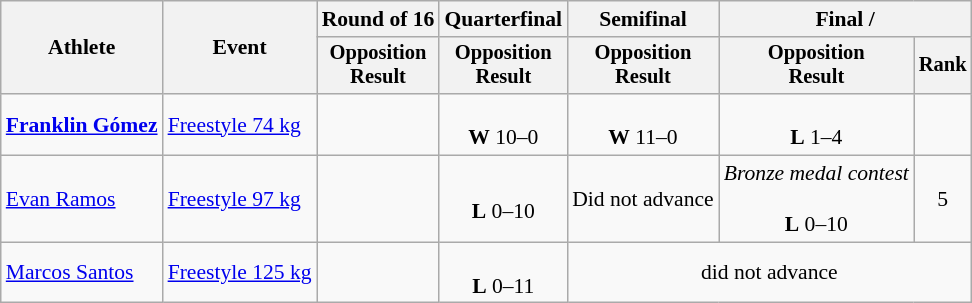<table class=wikitable style=font-size:90%;text-align:center>
<tr>
<th rowspan=2>Athlete</th>
<th rowspan=2>Event</th>
<th>Round of 16</th>
<th>Quarterfinal</th>
<th>Semifinal</th>
<th colspan=2>Final / </th>
</tr>
<tr style=font-size:95%>
<th>Opposition<br>Result</th>
<th>Opposition<br>Result</th>
<th>Opposition<br>Result</th>
<th>Opposition<br>Result</th>
<th>Rank</th>
</tr>
<tr>
<td align=left><strong><a href='#'>Franklin Gómez</a></strong></td>
<td align=left><a href='#'>Freestyle 74 kg</a></td>
<td></td>
<td><br><strong>W</strong> 10–0</td>
<td><br><strong>W</strong> 11–0</td>
<td><br><strong>L</strong> 1–4</td>
<td></td>
</tr>
<tr>
<td align=left><a href='#'>Evan Ramos</a></td>
<td align=left><a href='#'>Freestyle 97 kg</a></td>
<td></td>
<td><br><strong>L</strong> 0–10</td>
<td>Did not advance</td>
<td><em>Bronze medal contest</em><br><br><strong>L</strong> 0–10</td>
<td>5</td>
</tr>
<tr>
<td align=left><a href='#'>Marcos Santos</a></td>
<td align=left><a href='#'>Freestyle 125 kg</a></td>
<td></td>
<td><br><strong>L</strong> 0–11</td>
<td colspan=3>did not advance</td>
</tr>
</table>
